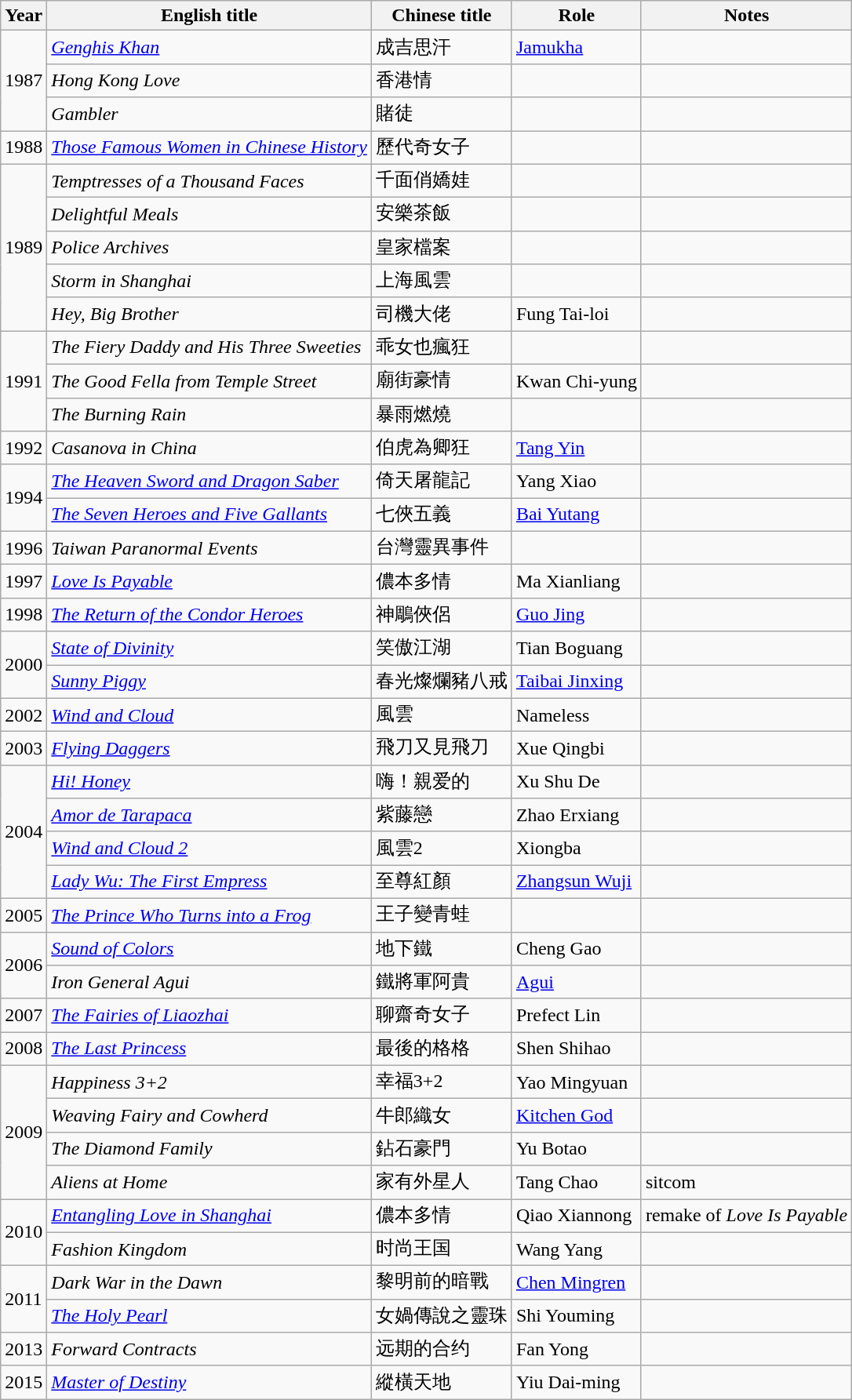<table class="wikitable sortable">
<tr>
<th>Year</th>
<th>English title</th>
<th>Chinese title</th>
<th>Role</th>
<th class="unsortable">Notes</th>
</tr>
<tr>
<td rowspan=3>1987</td>
<td><em><a href='#'>Genghis Khan</a></em></td>
<td>成吉思汗</td>
<td><a href='#'>Jamukha</a></td>
<td></td>
</tr>
<tr>
<td><em>Hong Kong Love</em></td>
<td>香港情</td>
<td></td>
<td></td>
</tr>
<tr>
<td><em>Gambler</em></td>
<td>賭徒</td>
<td></td>
<td></td>
</tr>
<tr>
<td>1988</td>
<td><em><a href='#'>Those Famous Women in Chinese History</a></em></td>
<td>歷代奇女子</td>
<td></td>
<td></td>
</tr>
<tr>
<td rowspan=5>1989</td>
<td><em>Temptresses of a Thousand Faces</em></td>
<td>千面俏嬌娃</td>
<td></td>
<td></td>
</tr>
<tr>
<td><em>Delightful Meals</em></td>
<td>安樂茶飯</td>
<td></td>
<td></td>
</tr>
<tr>
<td><em>Police Archives</em></td>
<td>皇家檔案</td>
<td></td>
<td></td>
</tr>
<tr>
<td><em>Storm in Shanghai</em></td>
<td>上海風雲</td>
<td></td>
<td></td>
</tr>
<tr>
<td><em>Hey, Big Brother</em></td>
<td>司機大佬</td>
<td>Fung Tai-loi</td>
<td></td>
</tr>
<tr>
<td rowspan=3>1991</td>
<td><em>The Fiery Daddy and His Three Sweeties</em></td>
<td>乖女也瘋狂</td>
<td></td>
<td></td>
</tr>
<tr>
<td><em>The Good Fella from Temple Street</em></td>
<td>廟街豪情</td>
<td>Kwan Chi-yung</td>
<td></td>
</tr>
<tr>
<td><em>The Burning Rain</em></td>
<td>暴雨燃燒</td>
<td></td>
<td></td>
</tr>
<tr>
<td>1992</td>
<td><em>Casanova in China</em></td>
<td>伯虎為卿狂</td>
<td><a href='#'>Tang Yin</a></td>
<td></td>
</tr>
<tr>
<td rowspan=2>1994</td>
<td><em><a href='#'>The Heaven Sword and Dragon Saber</a></em></td>
<td>倚天屠龍記</td>
<td>Yang Xiao</td>
<td></td>
</tr>
<tr>
<td><em><a href='#'>The Seven Heroes and Five Gallants</a></em></td>
<td>七俠五義</td>
<td><a href='#'>Bai Yutang</a></td>
<td></td>
</tr>
<tr>
<td>1996</td>
<td><em>Taiwan Paranormal Events</em></td>
<td>台灣靈異事件</td>
<td></td>
<td></td>
</tr>
<tr>
<td>1997</td>
<td><em><a href='#'>Love Is Payable</a></em></td>
<td>儂本多情</td>
<td>Ma Xianliang</td>
<td></td>
</tr>
<tr>
<td>1998</td>
<td><em><a href='#'>The Return of the Condor Heroes</a></em></td>
<td>神鵰俠侶</td>
<td><a href='#'>Guo Jing</a></td>
<td></td>
</tr>
<tr>
<td rowspan=2>2000</td>
<td><em><a href='#'>State of Divinity</a></em></td>
<td>笑傲江湖</td>
<td>Tian Boguang</td>
<td></td>
</tr>
<tr>
<td><em><a href='#'>Sunny Piggy</a></em></td>
<td>春光燦爛豬八戒</td>
<td><a href='#'>Taibai Jinxing</a></td>
<td></td>
</tr>
<tr>
<td>2002</td>
<td><em><a href='#'>Wind and Cloud</a></em></td>
<td>風雲</td>
<td>Nameless</td>
<td></td>
</tr>
<tr>
<td>2003</td>
<td><em><a href='#'>Flying Daggers</a></em></td>
<td>飛刀又見飛刀</td>
<td>Xue Qingbi</td>
<td></td>
</tr>
<tr>
<td rowspan=4>2004</td>
<td><em><a href='#'>Hi! Honey</a></em></td>
<td>嗨！親爱的</td>
<td>Xu Shu De</td>
<td></td>
</tr>
<tr>
<td><em><a href='#'>Amor de Tarapaca</a></em></td>
<td>紫藤戀</td>
<td>Zhao Erxiang</td>
<td></td>
</tr>
<tr>
<td><em><a href='#'>Wind and Cloud 2</a></em></td>
<td>風雲2</td>
<td>Xiongba</td>
<td></td>
</tr>
<tr>
<td><em><a href='#'>Lady Wu: The First Empress</a></em></td>
<td>至尊紅顏</td>
<td><a href='#'>Zhangsun Wuji</a></td>
<td></td>
</tr>
<tr>
<td>2005</td>
<td><em><a href='#'>The Prince Who Turns into a Frog</a></em></td>
<td>王子變青蛙</td>
<td></td>
<td></td>
</tr>
<tr>
<td rowspan=2>2006</td>
<td><em><a href='#'>Sound of Colors</a></em></td>
<td>地下鐵</td>
<td>Cheng Gao</td>
<td></td>
</tr>
<tr>
<td><em>Iron General Agui</em></td>
<td>鐵將軍阿貴</td>
<td><a href='#'>Agui</a></td>
<td></td>
</tr>
<tr>
<td>2007</td>
<td><em><a href='#'>The Fairies of Liaozhai</a></em></td>
<td>聊齋奇女子</td>
<td>Prefect Lin</td>
<td></td>
</tr>
<tr>
<td>2008</td>
<td><em><a href='#'>The Last Princess</a></em></td>
<td>最後的格格</td>
<td>Shen Shihao</td>
<td></td>
</tr>
<tr>
<td rowspan=4>2009</td>
<td><em>Happiness 3+2</em></td>
<td>幸福3+2</td>
<td>Yao Mingyuan</td>
<td></td>
</tr>
<tr>
<td><em>Weaving Fairy and Cowherd</em></td>
<td>牛郎織女</td>
<td><a href='#'>Kitchen God</a></td>
<td></td>
</tr>
<tr>
<td><em>The Diamond Family</em></td>
<td>鉆石豪門</td>
<td>Yu Botao</td>
<td></td>
</tr>
<tr>
<td><em>Aliens at Home</em></td>
<td>家有外星人</td>
<td>Tang Chao</td>
<td>sitcom</td>
</tr>
<tr>
<td rowspan=2>2010</td>
<td><em><a href='#'>Entangling Love in Shanghai</a></em></td>
<td>儂本多情</td>
<td>Qiao Xiannong</td>
<td>remake of <em>Love Is Payable</em></td>
</tr>
<tr>
<td><em>Fashion Kingdom</em></td>
<td>时尚王国</td>
<td>Wang Yang</td>
<td></td>
</tr>
<tr>
<td rowspan=2>2011</td>
<td><em>Dark War in the Dawn</em></td>
<td>黎明前的暗戰</td>
<td><a href='#'>Chen Mingren</a></td>
<td></td>
</tr>
<tr>
<td><em><a href='#'>The Holy Pearl</a></em></td>
<td>女媧傳說之靈珠</td>
<td>Shi Youming</td>
<td></td>
</tr>
<tr>
<td>2013</td>
<td><em>Forward Contracts</em></td>
<td>远期的合约</td>
<td>Fan Yong</td>
<td></td>
</tr>
<tr>
<td>2015</td>
<td><em><a href='#'>Master of Destiny</a></em></td>
<td>縱橫天地</td>
<td>Yiu Dai-ming</td>
<td></td>
</tr>
</table>
